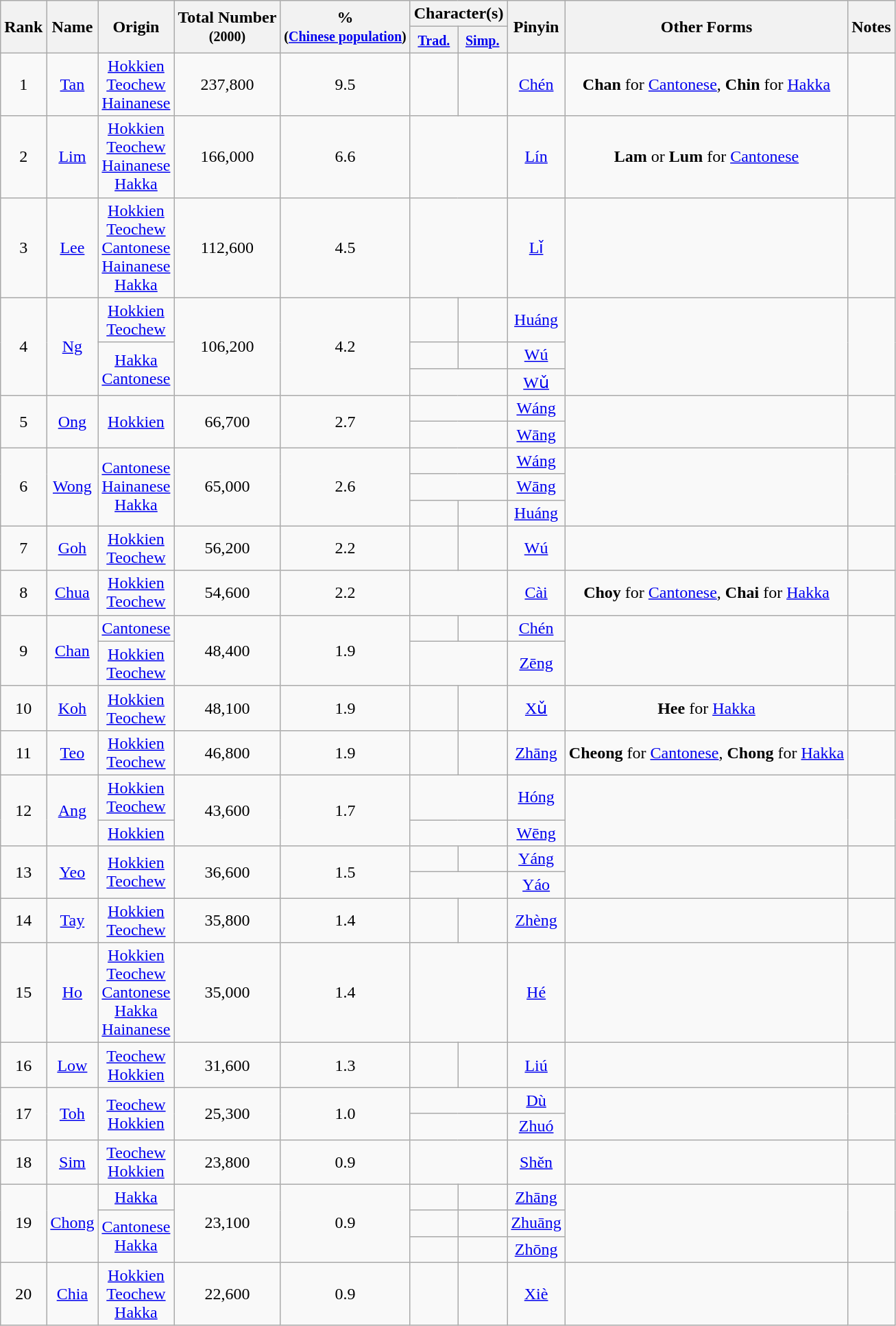<table class="wikitable" style="text-align: center;" border="10" cellspacing="10" cellpadding="10">
<tr>
<th rowspan="2">Rank</th>
<th rowspan="2">Name</th>
<th rowspan="2">Origin</th>
<th rowspan="2">Total Number<br><small>(2000)</small></th>
<th rowspan="2">%<br><small>(<a href='#'>Chinese population</a>)</small></th>
<th colspan="2">Character(s)</th>
<th rowspan="2">Pinyin</th>
<th rowspan="2">Other Forms</th>
<th rowspan="2">Notes</th>
</tr>
<tr>
<th><small><a href='#'>Trad.</a></small></th>
<th><small><a href='#'>Simp.</a></small></th>
</tr>
<tr>
<td>1</td>
<td><a href='#'>Tan</a></td>
<td><a href='#'>Hokkien</a><br><a href='#'>Teochew</a><br><a href='#'>Hainanese</a></td>
<td>237,800</td>
<td>9.5</td>
<td></td>
<td></td>
<td><a href='#'>Chén</a></td>
<td><strong>Chan</strong> for <a href='#'>Cantonese</a>, <strong>Chin</strong> for <a href='#'>Hakka</a></td>
<td></td>
</tr>
<tr>
<td>2</td>
<td><a href='#'>Lim</a></td>
<td><a href='#'>Hokkien</a><br><a href='#'>Teochew</a><br><a href='#'>Hainanese</a><br><a href='#'>Hakka</a></td>
<td>166,000</td>
<td>6.6</td>
<td colspan="2"></td>
<td><a href='#'>Lín</a></td>
<td><strong>Lam</strong> or <strong>Lum</strong> for <a href='#'>Cantonese</a></td>
<td></td>
</tr>
<tr>
<td>3</td>
<td><a href='#'>Lee</a></td>
<td><a href='#'>Hokkien</a><br><a href='#'>Teochew</a><br><a href='#'>Cantonese</a><br><a href='#'>Hainanese</a><br><a href='#'>Hakka</a></td>
<td>112,600</td>
<td>4.5</td>
<td colspan="2"></td>
<td><a href='#'>Lǐ</a></td>
<td></td>
<td></td>
</tr>
<tr>
<td rowspan="3">4</td>
<td rowspan="3"><a href='#'>Ng</a></td>
<td><a href='#'>Hokkien</a><br><a href='#'>Teochew</a></td>
<td rowspan="3">106,200</td>
<td rowspan="3">4.2</td>
<td></td>
<td></td>
<td><a href='#'>Huáng</a></td>
<td rowspan="3"></td>
<td rowspan="3"></td>
</tr>
<tr>
<td rowspan="2"><a href='#'>Hakka</a><br><a href='#'>Cantonese</a></td>
<td></td>
<td></td>
<td><a href='#'>Wú</a></td>
</tr>
<tr>
<td colspan="2"></td>
<td><a href='#'>Wǔ</a></td>
</tr>
<tr>
<td rowspan="2">5</td>
<td rowspan="2"><a href='#'>Ong</a></td>
<td rowspan="2"><a href='#'>Hokkien</a></td>
<td rowspan="2">66,700</td>
<td rowspan="2">2.7</td>
<td colspan="2"></td>
<td><a href='#'>Wáng</a></td>
<td rowspan="2"></td>
<td rowspan="2"></td>
</tr>
<tr>
<td colspan="2"></td>
<td><a href='#'>Wāng</a></td>
</tr>
<tr>
<td rowspan="3">6</td>
<td rowspan="3"><a href='#'>Wong</a></td>
<td rowspan="3"><a href='#'>Cantonese</a><br><a href='#'>Hainanese</a><br><a href='#'>Hakka</a></td>
<td rowspan="3">65,000</td>
<td rowspan="3">2.6</td>
<td colspan="2"></td>
<td><a href='#'>Wáng</a></td>
<td rowspan="3"></td>
<td rowspan="3"></td>
</tr>
<tr>
<td colspan="2"></td>
<td><a href='#'>Wāng</a></td>
</tr>
<tr>
<td></td>
<td></td>
<td><a href='#'>Huáng</a></td>
</tr>
<tr>
<td>7</td>
<td><a href='#'>Goh</a></td>
<td><a href='#'>Hokkien</a><br><a href='#'>Teochew</a></td>
<td>56,200</td>
<td>2.2</td>
<td></td>
<td></td>
<td><a href='#'>Wú</a></td>
<td></td>
<td></td>
</tr>
<tr>
<td>8</td>
<td><a href='#'>Chua</a></td>
<td><a href='#'>Hokkien</a><br><a href='#'>Teochew</a></td>
<td>54,600</td>
<td>2.2</td>
<td colspan="2"></td>
<td><a href='#'>Cài</a></td>
<td><strong>Choy</strong> for <a href='#'>Cantonese</a>, <strong>Chai</strong> for <a href='#'>Hakka</a></td>
<td></td>
</tr>
<tr>
<td rowspan="2">9</td>
<td rowspan="2"><a href='#'>Chan</a></td>
<td><a href='#'>Cantonese</a></td>
<td rowspan="2">48,400</td>
<td rowspan="2">1.9</td>
<td></td>
<td></td>
<td><a href='#'>Chén</a></td>
<td rowspan="2"></td>
<td rowspan="2"></td>
</tr>
<tr>
<td rowspan="1"><a href='#'>Hokkien</a><br><a href='#'>Teochew</a></td>
<td colspan="2"></td>
<td><a href='#'>Zēng</a></td>
</tr>
<tr>
<td>10</td>
<td><a href='#'>Koh</a></td>
<td><a href='#'>Hokkien</a><br><a href='#'>Teochew</a></td>
<td>48,100</td>
<td>1.9</td>
<td></td>
<td></td>
<td><a href='#'>Xǔ</a></td>
<td><strong>Hee</strong> for <a href='#'>Hakka</a></td>
<td></td>
</tr>
<tr>
<td>11</td>
<td><a href='#'>Teo</a></td>
<td><a href='#'>Hokkien</a><br><a href='#'>Teochew</a></td>
<td>46,800</td>
<td>1.9</td>
<td></td>
<td></td>
<td><a href='#'>Zhāng</a></td>
<td><strong>Cheong</strong> for <a href='#'>Cantonese</a>, <strong>Chong</strong> for <a href='#'>Hakka</a></td>
<td></td>
</tr>
<tr>
<td rowspan="2">12</td>
<td rowspan="2"><a href='#'>Ang</a></td>
<td><a href='#'>Hokkien</a><br><a href='#'>Teochew</a></td>
<td rowspan="2">43,600</td>
<td rowspan="2">1.7</td>
<td colspan="2"></td>
<td><a href='#'>Hóng</a></td>
<td rowspan="2"></td>
<td rowspan="2"></td>
</tr>
<tr>
<td rowspan="1"><a href='#'>Hokkien</a></td>
<td colspan="2"></td>
<td><a href='#'>Wēng</a></td>
</tr>
<tr>
<td rowspan="2">13</td>
<td rowspan="2"><a href='#'>Yeo</a></td>
<td rowspan="2"><a href='#'>Hokkien</a><br><a href='#'>Teochew</a></td>
<td rowspan="2">36,600</td>
<td rowspan="2">1.5</td>
<td></td>
<td></td>
<td><a href='#'>Yáng</a></td>
<td rowspan="2"></td>
<td rowspan="2"></td>
</tr>
<tr>
<td colspan="2"></td>
<td><a href='#'>Yáo</a></td>
</tr>
<tr>
<td>14</td>
<td><a href='#'>Tay</a></td>
<td><a href='#'>Hokkien</a><br><a href='#'>Teochew</a></td>
<td>35,800</td>
<td>1.4</td>
<td></td>
<td></td>
<td><a href='#'>Zhèng</a></td>
<td></td>
<td></td>
</tr>
<tr>
<td>15</td>
<td><a href='#'>Ho</a></td>
<td><a href='#'>Hokkien</a><br><a href='#'>Teochew</a><br><a href='#'>Cantonese</a><br><a href='#'>Hakka</a><br><a href='#'>Hainanese</a></td>
<td>35,000</td>
<td>1.4</td>
<td colspan="2"></td>
<td><a href='#'>Hé</a></td>
<td></td>
<td></td>
</tr>
<tr>
<td>16</td>
<td><a href='#'>Low</a></td>
<td><a href='#'>Teochew</a><br><a href='#'>Hokkien</a></td>
<td>31,600</td>
<td>1.3</td>
<td></td>
<td></td>
<td><a href='#'>Liú</a></td>
<td></td>
<td></td>
</tr>
<tr>
<td rowspan="2">17</td>
<td rowspan="2"><a href='#'>Toh</a></td>
<td rowspan="2"><a href='#'>Teochew</a><br><a href='#'>Hokkien</a></td>
<td rowspan="2">25,300</td>
<td rowspan="2">1.0</td>
<td colspan="2"></td>
<td><a href='#'>Dù</a></td>
<td rowspan="2"></td>
<td rowspan="2"></td>
</tr>
<tr>
<td colspan="2"></td>
<td><a href='#'>Zhuó</a></td>
</tr>
<tr>
<td>18</td>
<td><a href='#'>Sim</a></td>
<td><a href='#'>Teochew</a><br><a href='#'>Hokkien</a></td>
<td>23,800</td>
<td>0.9</td>
<td colspan="2"></td>
<td><a href='#'>Shěn</a></td>
<td></td>
<td></td>
</tr>
<tr>
<td rowspan="3">19</td>
<td rowspan="3"><a href='#'>Chong</a></td>
<td><a href='#'>Hakka</a></td>
<td rowspan="3">23,100</td>
<td rowspan="3">0.9</td>
<td></td>
<td></td>
<td><a href='#'>Zhāng</a></td>
<td rowspan="3"></td>
<td rowspan="3"></td>
</tr>
<tr>
<td rowspan="2"><a href='#'>Cantonese</a><br><a href='#'>Hakka</a></td>
<td></td>
<td></td>
<td><a href='#'>Zhuāng</a></td>
</tr>
<tr>
<td></td>
<td></td>
<td><a href='#'>Zhōng</a></td>
</tr>
<tr>
<td>20</td>
<td><a href='#'>Chia</a></td>
<td><a href='#'>Hokkien</a><br><a href='#'>Teochew</a><br><a href='#'>Hakka</a></td>
<td>22,600</td>
<td>0.9</td>
<td></td>
<td></td>
<td><a href='#'>Xiè</a></td>
<td></td>
<td></td>
</tr>
</table>
